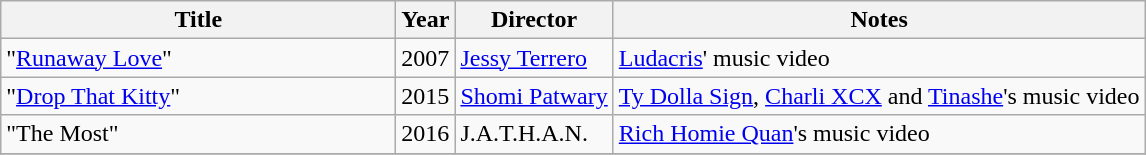<table class="wikitable">
<tr>
<th scope="col" style="width:16em;">Title</th>
<th>Year</th>
<th>Director</th>
<th>Notes</th>
</tr>
<tr>
<td scope="row">"<a href='#'>Runaway Love</a>"</td>
<td>2007</td>
<td><a href='#'>Jessy Terrero</a></td>
<td><a href='#'>Ludacris</a>' music video</td>
</tr>
<tr>
<td scope="row">"<a href='#'>Drop That Kitty</a>"</td>
<td>2015</td>
<td><a href='#'>Shomi Patwary</a></td>
<td><a href='#'>Ty Dolla Sign</a>, <a href='#'>Charli XCX</a> and <a href='#'>Tinashe</a>'s music video</td>
</tr>
<tr>
<td scope="row">"The Most"</td>
<td>2016</td>
<td>J.A.T.H.A.N.</td>
<td><a href='#'>Rich Homie Quan</a>'s music video</td>
</tr>
<tr>
</tr>
</table>
